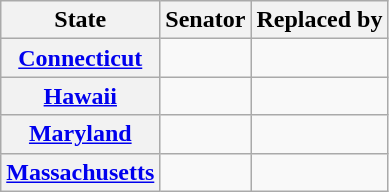<table class="wikitable sortable plainrowheaders">
<tr>
<th scope="col">State</th>
<th scope="col">Senator</th>
<th scope="col">Replaced by</th>
</tr>
<tr>
<th><a href='#'>Connecticut</a></th>
<td></td>
<td></td>
</tr>
<tr>
<th><a href='#'>Hawaii</a></th>
<td></td>
<td></td>
</tr>
<tr>
<th><a href='#'>Maryland</a></th>
<td></td>
<td></td>
</tr>
<tr>
<th><a href='#'>Massachusetts</a></th>
<td></td>
<td></td>
</tr>
</table>
